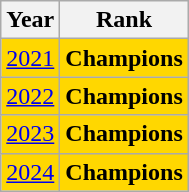<table class="wikitable">
<tr>
<th>Year</th>
<th>Rank</th>
</tr>
<tr bgcolor=gold>
<td> <a href='#'>2021</a></td>
<td><strong>Champions</strong></td>
</tr>
<tr bgcolor=gold>
<td> <a href='#'>2022</a></td>
<td><strong>Champions</strong></td>
</tr>
<tr bgcolor=gold>
<td> <a href='#'>2023</a></td>
<td><strong>Champions</strong></td>
</tr>
<tr bgcolor=gold>
<td> <a href='#'>2024</a></td>
<td><strong>Champions</strong></td>
</tr>
</table>
